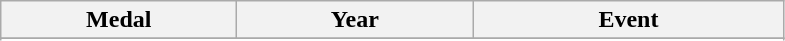<table class="wikitable">
<tr>
<th width=150>Medal</th>
<th width=150>Year</th>
<th width=200>Event</th>
</tr>
<tr>
</tr>
<tr>
</tr>
<tr>
</tr>
<tr>
</tr>
<tr>
</tr>
<tr>
</tr>
<tr>
</tr>
<tr>
</tr>
<tr>
</tr>
<tr>
</tr>
<tr>
</tr>
<tr>
</tr>
<tr>
</tr>
<tr>
</tr>
<tr>
</tr>
<tr>
</tr>
<tr>
</tr>
</table>
